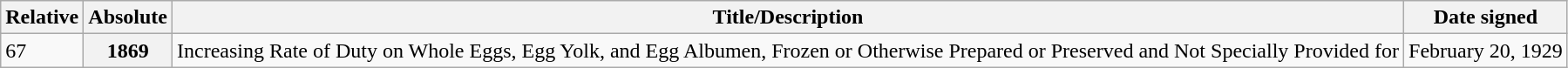<table class="wikitable">
<tr>
<th>Relative </th>
<th>Absolute </th>
<th>Title/Description</th>
<th>Date signed</th>
</tr>
<tr>
<td>67</td>
<th>1869</th>
<td>Increasing Rate of Duty on Whole Eggs, Egg Yolk, and Egg Albumen, Frozen or Otherwise Prepared or Preserved and Not Specially Provided for</td>
<td>February 20, 1929</td>
</tr>
</table>
